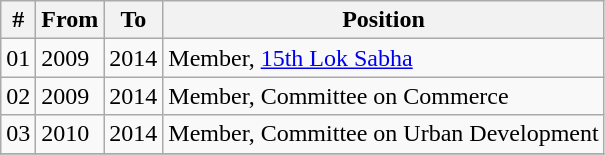<table class="wikitable sortable">
<tr>
<th>#</th>
<th>From</th>
<th>To</th>
<th>Position</th>
</tr>
<tr>
<td>01</td>
<td>2009</td>
<td>2014</td>
<td>Member, <a href='#'>15th Lok Sabha</a></td>
</tr>
<tr>
<td>02</td>
<td>2009</td>
<td>2014</td>
<td>Member, Committee on Commerce</td>
</tr>
<tr>
<td>03</td>
<td>2010</td>
<td>2014</td>
<td>Member, Committee on Urban Development</td>
</tr>
<tr>
</tr>
</table>
